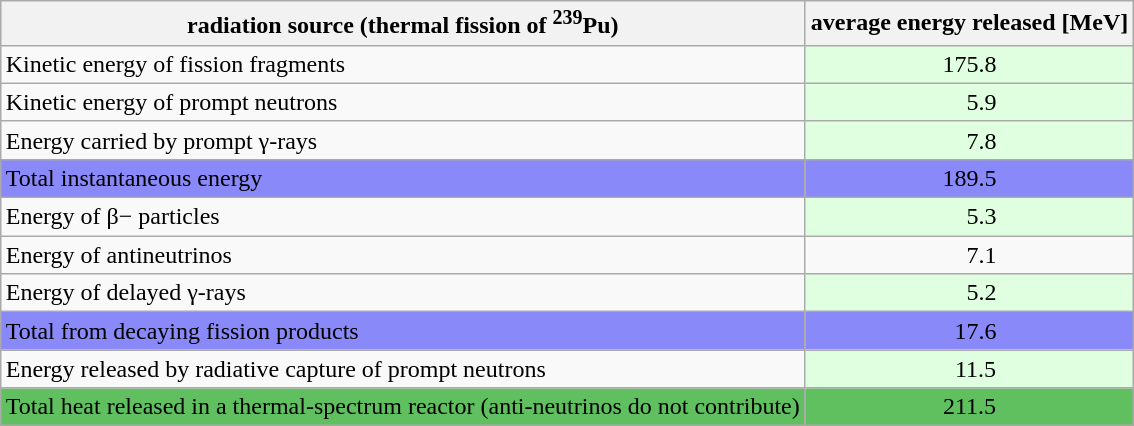<table class="wikitable"  style="margin:1em auto;" align="center">
<tr>
<th>radiation source (thermal fission of <sup>239</sup>Pu)</th>
<th>average energy released [MeV]</th>
</tr>
<tr>
<td>Kinetic energy of fission fragments</td>
<td style="background:#e0ffe0; text-align:center">175.8</td>
</tr>
<tr>
<td>Kinetic energy of prompt neutrons</td>
<td style="background:#e0ffe0; text-align:center">    5.9</td>
</tr>
<tr>
<td>Energy carried by prompt γ-rays</td>
<td style="background:#e0ffe0; text-align:center">    7.8</td>
</tr>
<tr>
<td style="background:#8989f9">Total instantaneous energy</td>
<td style="background:#8989f9; text-align:center">189.5</td>
</tr>
<tr>
<td>Energy of β− particles</td>
<td style="background:#e0ffe0; text-align:center">    5.3</td>
</tr>
<tr>
<td>Energy of antineutrinos</td>
<td style="text-align:center">    7.1</td>
</tr>
<tr>
<td>Energy of delayed γ-rays</td>
<td style="background:#e0ffe0; text-align:center">    5.2</td>
</tr>
<tr>
<td style="background:#8989f9">Total from decaying fission products</td>
<td style="background:#8989f9; text-align:center">  17.6</td>
</tr>
<tr>
<td>Energy released by radiative capture of prompt neutrons</td>
<td style="background:#e0ffe0; text-align:center">  11.5</td>
</tr>
<tr>
<td style="background:#60c060">Total heat released in a thermal-spectrum reactor (anti-neutrinos do not contribute)</td>
<td style="background:#60c060; text-align:center">211.5</td>
</tr>
</table>
